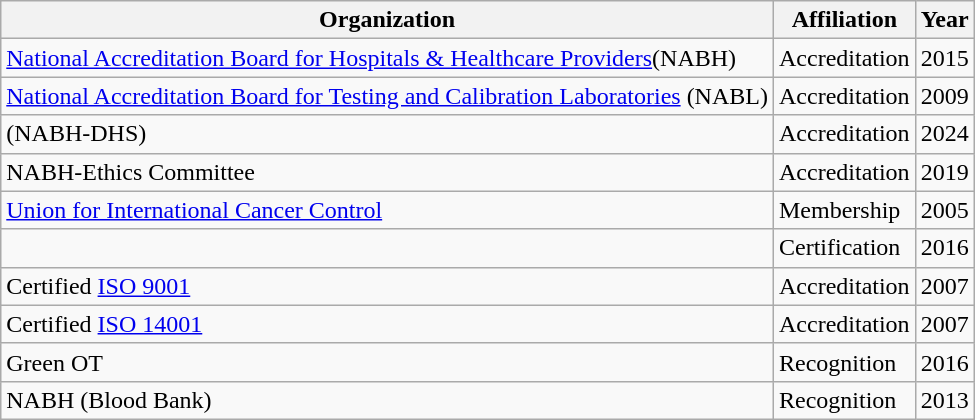<table class="wikitable">
<tr>
<th>Organization</th>
<th>Affiliation</th>
<th>Year</th>
</tr>
<tr>
<td><a href='#'>National Accreditation Board for Hospitals & Healthcare Providers</a>(NABH)</td>
<td>Accreditation</td>
<td>2015</td>
</tr>
<tr>
<td><a href='#'>National Accreditation Board for Testing and Calibration Laboratories</a> (NABL)</td>
<td>Accreditation</td>
<td>2009</td>
</tr>
<tr>
<td> (NABH-DHS)</td>
<td>Accreditation</td>
<td>2024</td>
</tr>
<tr>
<td>NABH-Ethics Committee</td>
<td>Accreditation</td>
<td>2019</td>
</tr>
<tr>
<td><a href='#'>Union for International Cancer Control</a></td>
<td>Membership</td>
<td>2005</td>
</tr>
<tr>
<td></td>
<td>Certification</td>
<td>2016</td>
</tr>
<tr>
<td>Certified <a href='#'>ISO 9001</a></td>
<td>Accreditation</td>
<td>2007</td>
</tr>
<tr>
<td>Certified <a href='#'>ISO 14001</a></td>
<td>Accreditation</td>
<td>2007</td>
</tr>
<tr>
<td>Green OT</td>
<td>Recognition</td>
<td>2016</td>
</tr>
<tr>
<td>NABH (Blood Bank)</td>
<td>Recognition</td>
<td>2013</td>
</tr>
</table>
